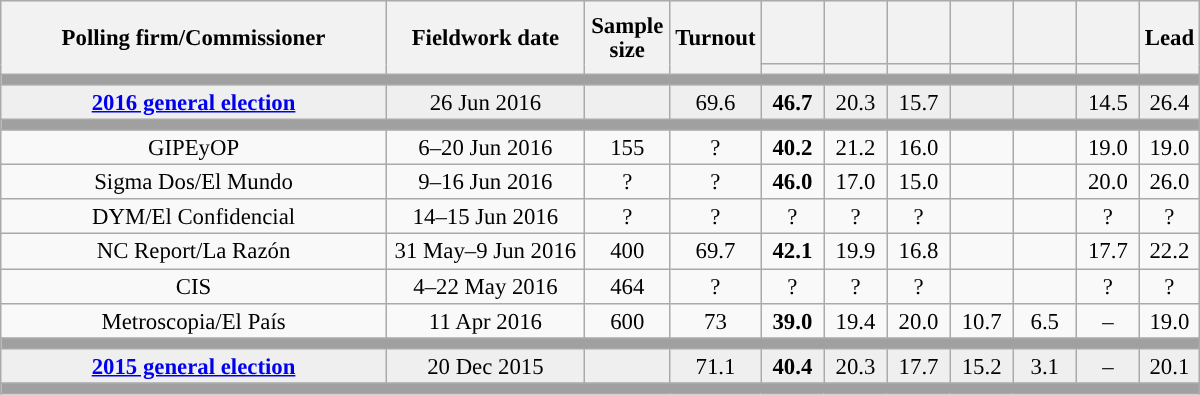<table class="wikitable collapsible collapsed" style="text-align:center; font-size:95%; line-height:16px;">
<tr style="height:42px; background-color:#E9E9E9">
<th style="width:250px;" rowspan="2">Polling firm/Commissioner</th>
<th style="width:125px;" rowspan="2">Fieldwork date</th>
<th style="width:50px;" rowspan="2">Sample size</th>
<th style="width:45px;" rowspan="2">Turnout</th>
<th style="width:35px;"></th>
<th style="width:35px;"></th>
<th style="width:35px;"></th>
<th style="width:35px;"></th>
<th style="width:35px;"></th>
<th style="width:35px;"></th>
<th style="width:30px;" rowspan="2">Lead</th>
</tr>
<tr>
<th style="color:inherit;background:"></th>
<th style="color:inherit;background:"></th>
<th style="color:inherit;background:"></th>
<th style="color:inherit;background:"></th>
<th style="color:inherit;background:"></th>
<th style="color:inherit;background:"></th>
</tr>
<tr>
<td colspan="11" style="background:#A0A0A0"></td>
</tr>
<tr style="background:#EFEFEF;">
<td><strong><a href='#'>2016 general election</a></strong></td>
<td>26 Jun 2016</td>
<td></td>
<td>69.6</td>
<td><strong>46.7</strong><br></td>
<td>20.3<br></td>
<td>15.7<br></td>
<td></td>
<td></td>
<td>14.5<br></td>
<td style="background:">26.4</td>
</tr>
<tr>
<td colspan="11" style="background:#A0A0A0"></td>
</tr>
<tr>
<td>GIPEyOP</td>
<td>6–20 Jun 2016</td>
<td>155</td>
<td>?</td>
<td><strong>40.2</strong><br></td>
<td>21.2<br></td>
<td>16.0<br></td>
<td></td>
<td></td>
<td>19.0<br></td>
<td style="background:">19.0</td>
</tr>
<tr>
<td>Sigma Dos/El Mundo</td>
<td>9–16 Jun 2016</td>
<td>?</td>
<td>?</td>
<td><strong>46.0</strong><br></td>
<td>17.0<br></td>
<td>15.0<br></td>
<td></td>
<td></td>
<td>20.0<br></td>
<td style="background:">26.0</td>
</tr>
<tr>
<td>DYM/El Confidencial</td>
<td>14–15 Jun 2016</td>
<td>?</td>
<td>?</td>
<td>?<br></td>
<td>?<br></td>
<td>?<br></td>
<td></td>
<td></td>
<td>?<br></td>
<td style="background:">?</td>
</tr>
<tr>
<td>NC Report/La Razón</td>
<td>31 May–9 Jun 2016</td>
<td>400</td>
<td>69.7</td>
<td><strong>42.1</strong><br></td>
<td>19.9<br></td>
<td>16.8<br></td>
<td></td>
<td></td>
<td>17.7<br></td>
<td style="background:">22.2</td>
</tr>
<tr>
<td>CIS</td>
<td>4–22 May 2016</td>
<td>464</td>
<td>?</td>
<td>?<br></td>
<td>?<br></td>
<td>?<br></td>
<td></td>
<td></td>
<td>?<br></td>
<td style="background:">?</td>
</tr>
<tr>
<td>Metroscopia/El País</td>
<td>11 Apr 2016</td>
<td>600</td>
<td>73</td>
<td><strong>39.0</strong><br></td>
<td>19.4<br></td>
<td>20.0<br></td>
<td>10.7<br></td>
<td>6.5<br></td>
<td>–</td>
<td style="background:">19.0</td>
</tr>
<tr>
<td colspan="11" style="background:#A0A0A0"></td>
</tr>
<tr style="background:#EFEFEF;">
<td><strong><a href='#'>2015 general election</a></strong></td>
<td>20 Dec 2015</td>
<td></td>
<td>71.1</td>
<td><strong>40.4</strong><br></td>
<td>20.3<br></td>
<td>17.7<br></td>
<td>15.2<br></td>
<td>3.1<br></td>
<td>–</td>
<td style="background:">20.1</td>
</tr>
<tr>
<td colspan="11" style="background:#A0A0A0"></td>
</tr>
</table>
